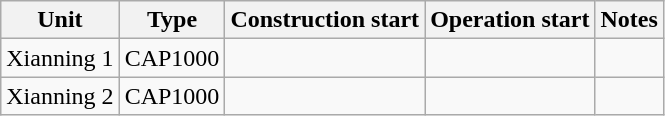<table class="wikitable">
<tr>
<th>Unit</th>
<th>Type</th>
<th>Construction start</th>
<th>Operation start</th>
<th>Notes</th>
</tr>
<tr>
<td>Xianning 1</td>
<td>CAP1000</td>
<td></td>
<td></td>
<td></td>
</tr>
<tr>
<td>Xianning 2</td>
<td>CAP1000</td>
<td></td>
<td><em> </em></td>
<td></td>
</tr>
</table>
